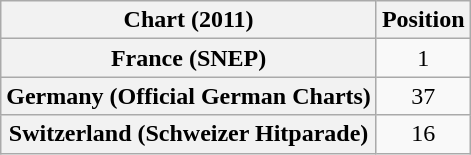<table class="wikitable sortable plainrowheaders">
<tr>
<th>Chart (2011)</th>
<th>Position</th>
</tr>
<tr>
<th scope="row">France (SNEP)</th>
<td align="center">1</td>
</tr>
<tr>
<th scope="row">Germany (Official German Charts)</th>
<td align="center">37</td>
</tr>
<tr>
<th scope="row">Switzerland (Schweizer Hitparade)</th>
<td align="center">16</td>
</tr>
</table>
